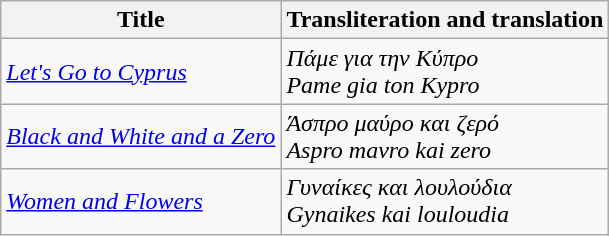<table class="wikitable">
<tr>
<th>Title</th>
<th>Transliteration and translation</th>
</tr>
<tr>
<td><em><a href='#'>Let's Go to Cyprus</a></em></td>
<td><em>Πάμε για την Κύπρο</em><br><em>Pame gia ton Kypro</em></td>
</tr>
<tr>
<td><em><a href='#'>Black and White and a Zero</a></em></td>
<td><em>Άσπρο μαύρο και ζερό</em><br><em>Aspro mavro kai zero</em></td>
</tr>
<tr>
<td><em><a href='#'>Women and Flowers</a></em></td>
<td><em>Γυναίκες και λουλούδια</em><br><em>Gynaikes kai louloudia</em></td>
</tr>
</table>
